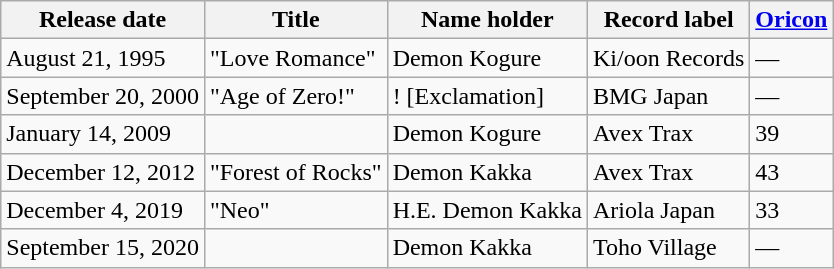<table class="wikitable">
<tr>
<th>Release date</th>
<th>Title</th>
<th>Name holder</th>
<th>Record label</th>
<th><a href='#'>Oricon</a></th>
</tr>
<tr>
<td>August 21, 1995</td>
<td>"Love Romance"</td>
<td>Demon Kogure</td>
<td>Ki/oon Records</td>
<td>—</td>
</tr>
<tr>
<td>September 20, 2000</td>
<td>"Age of Zero!"</td>
<td>! [Exclamation]</td>
<td>BMG Japan</td>
<td>—</td>
</tr>
<tr>
<td>January 14, 2009</td>
<td></td>
<td>Demon Kogure</td>
<td>Avex Trax</td>
<td>39</td>
</tr>
<tr>
<td>December 12, 2012</td>
<td>"Forest of Rocks"</td>
<td>Demon Kakka</td>
<td>Avex Trax</td>
<td>43</td>
</tr>
<tr>
<td>December 4, 2019</td>
<td>"Neo"</td>
<td>H.E. Demon Kakka</td>
<td>Ariola Japan</td>
<td>33</td>
</tr>
<tr>
<td>September 15, 2020</td>
<td></td>
<td>Demon Kakka</td>
<td>Toho Village</td>
<td>—</td>
</tr>
</table>
